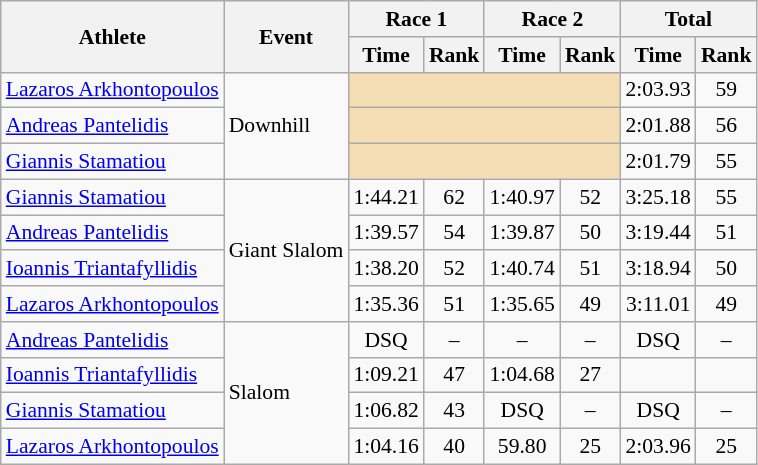<table class="wikitable" style="font-size:90%">
<tr>
<th rowspan="2">Athlete</th>
<th rowspan="2">Event</th>
<th colspan="2">Race 1</th>
<th colspan="2">Race 2</th>
<th colspan="2">Total</th>
</tr>
<tr>
<th>Time</th>
<th>Rank</th>
<th>Time</th>
<th>Rank</th>
<th>Time</th>
<th>Rank</th>
</tr>
<tr>
<td><a href='#'>Lazaros Arkhontopoulos</a></td>
<td rowspan="3">Downhill</td>
<td colspan="4" bgcolor="wheat"></td>
<td align="center">2:03.93</td>
<td align="center">59</td>
</tr>
<tr>
<td><a href='#'>Andreas Pantelidis</a></td>
<td colspan="4" bgcolor="wheat"></td>
<td align="center">2:01.88</td>
<td align="center">56</td>
</tr>
<tr>
<td><a href='#'>Giannis Stamatiou</a></td>
<td colspan="4" bgcolor="wheat"></td>
<td align="center">2:01.79</td>
<td align="center">55</td>
</tr>
<tr>
<td><a href='#'>Giannis Stamatiou</a></td>
<td rowspan="4">Giant Slalom</td>
<td align="center">1:44.21</td>
<td align="center">62</td>
<td align="center">1:40.97</td>
<td align="center">52</td>
<td align="center">3:25.18</td>
<td align="center">55</td>
</tr>
<tr>
<td><a href='#'>Andreas Pantelidis</a></td>
<td align="center">1:39.57</td>
<td align="center">54</td>
<td align="center">1:39.87</td>
<td align="center">50</td>
<td align="center">3:19.44</td>
<td align="center">51</td>
</tr>
<tr>
<td><a href='#'>Ioannis Triantafyllidis</a></td>
<td align="center">1:38.20</td>
<td align="center">52</td>
<td align="center">1:40.74</td>
<td align="center">51</td>
<td align="center">3:18.94</td>
<td align="center">50</td>
</tr>
<tr>
<td><a href='#'>Lazaros Arkhontopoulos</a></td>
<td align="center">1:35.36</td>
<td align="center">51</td>
<td align="center">1:35.65</td>
<td align="center">49</td>
<td align="center">3:11.01</td>
<td align="center">49</td>
</tr>
<tr>
<td><a href='#'>Andreas Pantelidis</a></td>
<td rowspan="4">Slalom</td>
<td align="center">DSQ</td>
<td align="center">–</td>
<td align="center">–</td>
<td align="center">–</td>
<td align="center">DSQ</td>
<td align="center">–</td>
</tr>
<tr>
<td><a href='#'>Ioannis Triantafyllidis</a></td>
<td align="center">1:09.21</td>
<td align="center">47</td>
<td align="center">1:04.68</td>
<td align="center">27</td>
<td align="center"></td>
<td align="center"></td>
</tr>
<tr>
<td><a href='#'>Giannis Stamatiou</a></td>
<td align="center">1:06.82</td>
<td align="center">43</td>
<td align="center">DSQ</td>
<td align="center">–</td>
<td align="center">DSQ</td>
<td align="center">–</td>
</tr>
<tr>
<td><a href='#'>Lazaros Arkhontopoulos</a></td>
<td align="center">1:04.16</td>
<td align="center">40</td>
<td align="center">59.80</td>
<td align="center">25</td>
<td align="center">2:03.96</td>
<td align="center">25</td>
</tr>
</table>
